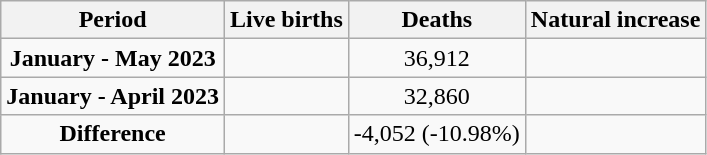<table class="wikitable" style="text-align:center;">
<tr>
<th>Period</th>
<th>Live births</th>
<th>Deaths</th>
<th>Natural increase</th>
</tr>
<tr>
<td><strong>January - May 2023</strong></td>
<td></td>
<td>36,912</td>
<td></td>
</tr>
<tr>
<td><strong>January - April 2023</strong></td>
<td></td>
<td>32,860</td>
<td></td>
</tr>
<tr>
<td><strong>Difference</strong></td>
<td></td>
<td> -4,052 (-10.98%)</td>
<td></td>
</tr>
</table>
